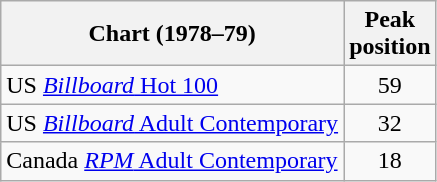<table class="wikitable sortable">
<tr>
<th>Chart (1978–79)</th>
<th>Peak<br>position</th>
</tr>
<tr>
<td>US <a href='#'><em>Billboard</em> Hot 100</a></td>
<td style="text-align:center;">59</td>
</tr>
<tr>
<td>US <a href='#'><em>Billboard</em> Adult Contemporary</a></td>
<td style="text-align:center;">32</td>
</tr>
<tr>
<td>Canada <a href='#'><em>RPM</em> Adult Contemporary</a></td>
<td style="text-align:center;">18</td>
</tr>
</table>
